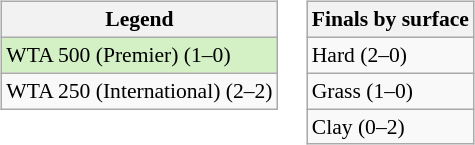<table>
<tr valign=top>
<td><br><table class=wikitable style=font-size:90%>
<tr>
<th>Legend</th>
</tr>
<tr>
<td bgcolor="d4f1c5">WTA 500 (Premier) (1–0)</td>
</tr>
<tr>
<td>WTA 250 (International) (2–2)</td>
</tr>
</table>
</td>
<td><br><table class=wikitable style=font-size:90%>
<tr>
<th>Finals by surface</th>
</tr>
<tr>
<td>Hard (2–0)</td>
</tr>
<tr>
<td>Grass (1–0)</td>
</tr>
<tr>
<td>Clay (0–2)</td>
</tr>
</table>
</td>
</tr>
</table>
